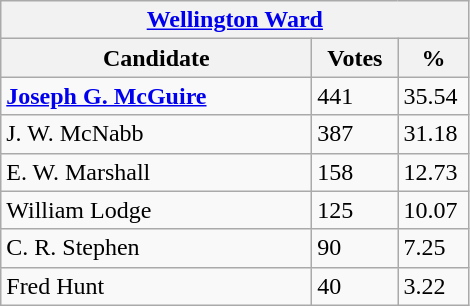<table class="wikitable">
<tr>
<th colspan="3"><a href='#'>Wellington Ward</a></th>
</tr>
<tr>
<th style="width: 200px">Candidate</th>
<th style="width: 50px">Votes</th>
<th style="width: 40px">%</th>
</tr>
<tr>
<td><strong><a href='#'>Joseph G. McGuire</a></strong></td>
<td>441</td>
<td>35.54</td>
</tr>
<tr>
<td>J. W. McNabb</td>
<td>387</td>
<td>31.18</td>
</tr>
<tr>
<td>E. W. Marshall</td>
<td>158</td>
<td>12.73</td>
</tr>
<tr>
<td>William Lodge</td>
<td>125</td>
<td>10.07</td>
</tr>
<tr>
<td>C. R. Stephen</td>
<td>90</td>
<td>7.25</td>
</tr>
<tr>
<td>Fred Hunt</td>
<td>40</td>
<td>3.22</td>
</tr>
</table>
